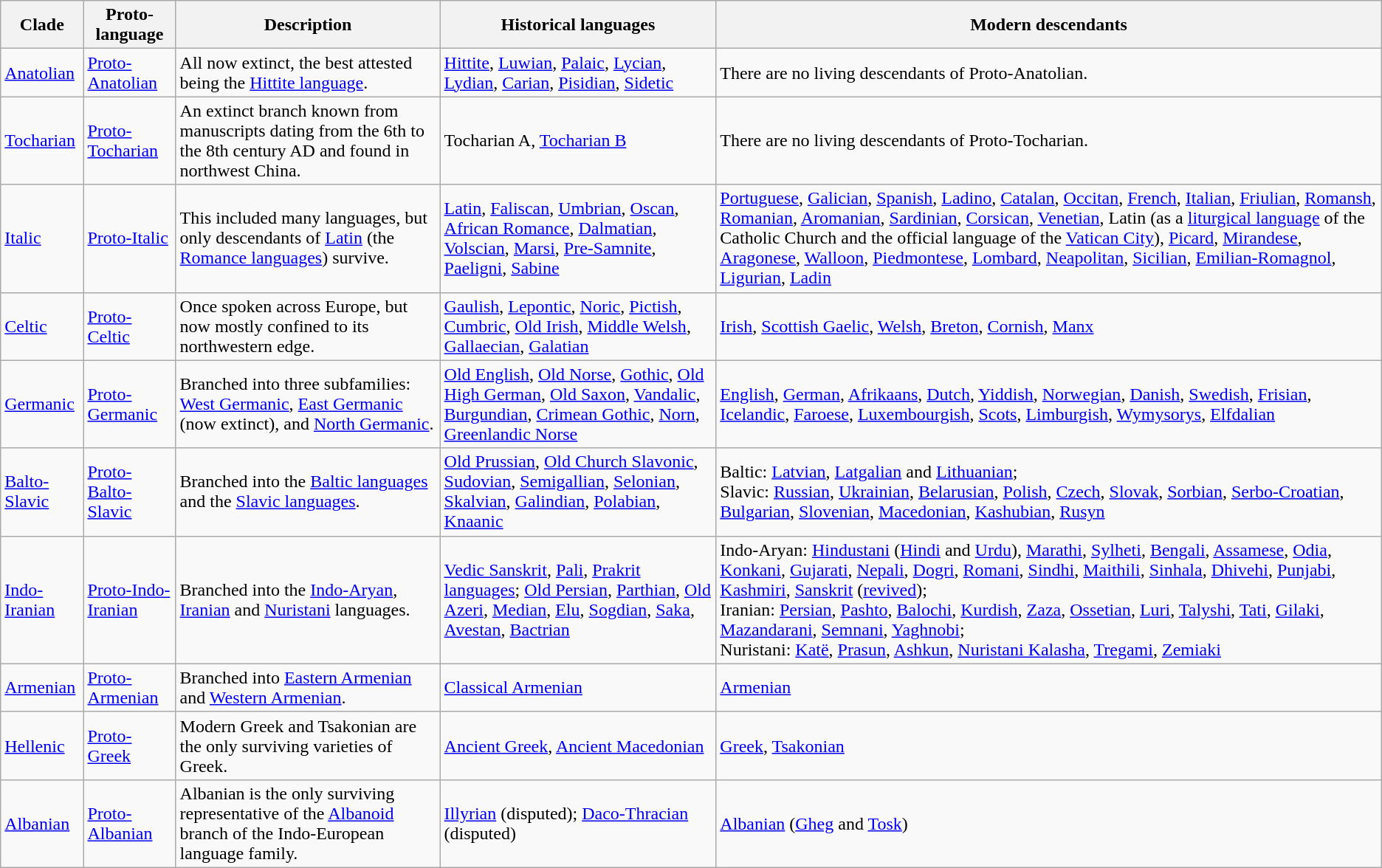<table class="wikitable">
<tr>
<th>Clade</th>
<th>Proto-language</th>
<th>Description</th>
<th>Historical languages</th>
<th>Modern descendants</th>
</tr>
<tr>
<td><a href='#'>Anatolian</a></td>
<td><a href='#'>Proto-Anatolian</a></td>
<td>All now extinct, the best attested being the <a href='#'>Hittite language</a>.</td>
<td><a href='#'>Hittite</a>, <a href='#'>Luwian</a>, <a href='#'>Palaic</a>, <a href='#'>Lycian</a>, <a href='#'>Lydian</a>, <a href='#'>Carian</a>, <a href='#'>Pisidian</a>, <a href='#'>Sidetic</a></td>
<td>There are no living descendants of Proto-Anatolian.</td>
</tr>
<tr>
<td><a href='#'>Tocharian</a></td>
<td><a href='#'>Proto-Tocharian</a></td>
<td>An extinct branch known from manuscripts dating from the 6th to the 8th century AD and found in northwest China.</td>
<td>Tocharian A, <a href='#'>Tocharian B</a></td>
<td>There are no living descendants of Proto-Tocharian.</td>
</tr>
<tr>
<td><a href='#'>Italic</a></td>
<td><a href='#'>Proto-Italic</a></td>
<td>This included many languages, but only descendants of <a href='#'>Latin</a> (the <a href='#'>Romance languages</a>) survive.</td>
<td><a href='#'>Latin</a>, <a href='#'>Faliscan</a>, <a href='#'>Umbrian</a>, <a href='#'>Oscan</a>, <a href='#'>African Romance</a>, <a href='#'>Dalmatian</a>, <a href='#'>Volscian</a>, <a href='#'>Marsi</a>, <a href='#'>Pre-Samnite</a>, <a href='#'>Paeligni</a>, <a href='#'>Sabine</a></td>
<td><a href='#'>Portuguese</a>, <a href='#'>Galician</a>, <a href='#'>Spanish</a>, <a href='#'>Ladino</a>, <a href='#'>Catalan</a>, <a href='#'>Occitan</a>, <a href='#'>French</a>, <a href='#'>Italian</a>, <a href='#'>Friulian</a>, <a href='#'>Romansh</a>, <a href='#'>Romanian</a>, <a href='#'>Aromanian</a>, <a href='#'>Sardinian</a>, <a href='#'>Corsican</a>, <a href='#'>Venetian</a>, Latin (as a <a href='#'>liturgical language</a> of the Catholic Church and the official language of the <a href='#'>Vatican City</a>), <a href='#'>Picard</a>, <a href='#'>Mirandese</a>, <a href='#'>Aragonese</a>, <a href='#'>Walloon</a>, <a href='#'>Piedmontese</a>, <a href='#'>Lombard</a>, <a href='#'>Neapolitan</a>, <a href='#'>Sicilian</a>, <a href='#'>Emilian-Romagnol</a>, <a href='#'>Ligurian</a>, <a href='#'>Ladin</a></td>
</tr>
<tr>
<td><a href='#'>Celtic</a></td>
<td><a href='#'>Proto-Celtic</a></td>
<td>Once spoken across Europe, but now mostly confined to its northwestern edge.</td>
<td><a href='#'>Gaulish</a>, <a href='#'>Lepontic</a>, <a href='#'>Noric</a>, <a href='#'>Pictish</a>, <a href='#'>Cumbric</a>, <a href='#'>Old Irish</a>, <a href='#'>Middle Welsh</a>, <a href='#'>Gallaecian</a>, <a href='#'>Galatian</a></td>
<td><a href='#'>Irish</a>, <a href='#'>Scottish Gaelic</a>, <a href='#'>Welsh</a>, <a href='#'>Breton</a>, <a href='#'>Cornish</a>, <a href='#'>Manx</a></td>
</tr>
<tr>
<td><a href='#'>Germanic</a></td>
<td><a href='#'>Proto-Germanic</a></td>
<td>Branched into three subfamilies: <a href='#'>West Germanic</a>, <a href='#'>East Germanic</a> (now extinct), and <a href='#'>North Germanic</a>.</td>
<td><a href='#'>Old English</a>, <a href='#'>Old Norse</a>, <a href='#'>Gothic</a>, <a href='#'>Old High German</a>, <a href='#'>Old Saxon</a>, <a href='#'>Vandalic</a>, <a href='#'>Burgundian</a>, <a href='#'>Crimean Gothic</a>, <a href='#'>Norn</a>, <a href='#'>Greenlandic Norse</a></td>
<td><a href='#'>English</a>, <a href='#'>German</a>, <a href='#'>Afrikaans</a>, <a href='#'>Dutch</a>, <a href='#'>Yiddish</a>, <a href='#'>Norwegian</a>, <a href='#'>Danish</a>, <a href='#'>Swedish</a>, <a href='#'>Frisian</a>, <a href='#'>Icelandic</a>, <a href='#'>Faroese</a>, <a href='#'>Luxembourgish</a>, <a href='#'>Scots</a>, <a href='#'>Limburgish</a>, <a href='#'>Wymysorys</a>, <a href='#'>Elfdalian</a></td>
</tr>
<tr>
<td><a href='#'>Balto-Slavic</a></td>
<td><a href='#'>Proto-Balto-Slavic</a></td>
<td>Branched into the <a href='#'>Baltic languages</a> and the <a href='#'>Slavic languages</a>.</td>
<td><a href='#'>Old Prussian</a>, <a href='#'>Old Church Slavonic</a>, <a href='#'>Sudovian</a>, <a href='#'>Semigallian</a>, <a href='#'>Selonian</a>, <a href='#'>Skalvian</a>, <a href='#'>Galindian</a>, <a href='#'>Polabian</a>, <a href='#'>Knaanic</a></td>
<td>Baltic: <a href='#'>Latvian</a>, <a href='#'>Latgalian</a> and <a href='#'>Lithuanian</a>;<br>Slavic: <a href='#'>Russian</a>, <a href='#'>Ukrainian</a>, <a href='#'>Belarusian</a>, <a href='#'>Polish</a>, <a href='#'>Czech</a>, <a href='#'>Slovak</a>, <a href='#'>Sorbian</a>, <a href='#'>Serbo-Croatian</a>, <a href='#'>Bulgarian</a>, <a href='#'>Slovenian</a>, <a href='#'>Macedonian</a>, <a href='#'>Kashubian</a>, <a href='#'>Rusyn</a></td>
</tr>
<tr>
<td><a href='#'>Indo-Iranian</a></td>
<td><a href='#'>Proto-Indo-Iranian</a></td>
<td>Branched into the <a href='#'>Indo-Aryan</a>, <a href='#'>Iranian</a> and <a href='#'>Nuristani</a> languages.</td>
<td><a href='#'>Vedic Sanskrit</a>, <a href='#'>Pali</a>, <a href='#'>Prakrit languages</a>; <a href='#'>Old Persian</a>, <a href='#'>Parthian</a>, <a href='#'>Old Azeri</a>, <a href='#'>Median</a>, <a href='#'>Elu</a>, <a href='#'>Sogdian</a>, <a href='#'>Saka</a>, <a href='#'>Avestan</a>, <a href='#'>Bactrian</a></td>
<td>Indo-Aryan: <a href='#'>Hindustani</a> (<a href='#'>Hindi</a> and <a href='#'>Urdu</a>), <a href='#'>Marathi</a>, <a href='#'>Sylheti</a>, <a href='#'>Bengali</a>, <a href='#'>Assamese</a>, <a href='#'>Odia</a>, <a href='#'>Konkani</a>, <a href='#'>Gujarati</a>, <a href='#'>Nepali</a>, <a href='#'>Dogri</a>, <a href='#'>Romani</a>, <a href='#'>Sindhi</a>, <a href='#'>Maithili</a>, <a href='#'>Sinhala</a>, <a href='#'>Dhivehi</a>, <a href='#'>Punjabi</a>, <a href='#'>Kashmiri</a>, <a href='#'>Sanskrit</a> (<a href='#'>revived</a>);<br>Iranian: <a href='#'>Persian</a>, <a href='#'>Pashto</a>, <a href='#'>Balochi</a>, <a href='#'>Kurdish</a>, <a href='#'>Zaza</a>, <a href='#'>Ossetian</a>, <a href='#'>Luri</a>, <a href='#'>Talyshi</a>, <a href='#'>Tati</a>, <a href='#'>Gilaki</a>, <a href='#'>Mazandarani</a>, <a href='#'>Semnani</a>, <a href='#'>Yaghnobi</a>;<br>Nuristani: <a href='#'>Katë</a>, <a href='#'>Prasun</a>, <a href='#'>Ashkun</a>, <a href='#'>Nuristani Kalasha</a>, <a href='#'>Tregami</a>, <a href='#'>Zemiaki</a></td>
</tr>
<tr>
<td><a href='#'>Armenian</a></td>
<td><a href='#'>Proto-Armenian</a></td>
<td>Branched into <a href='#'>Eastern Armenian</a> and <a href='#'>Western Armenian</a>.</td>
<td><a href='#'>Classical Armenian</a></td>
<td><a href='#'>Armenian</a></td>
</tr>
<tr>
<td><a href='#'>Hellenic</a></td>
<td><a href='#'>Proto-Greek</a></td>
<td>Modern Greek and Tsakonian are the only surviving varieties of Greek.</td>
<td><a href='#'>Ancient Greek</a>, <a href='#'>Ancient Macedonian</a></td>
<td><a href='#'>Greek</a>, <a href='#'>Tsakonian</a></td>
</tr>
<tr>
<td><a href='#'>Albanian</a></td>
<td><a href='#'>Proto-Albanian</a></td>
<td>Albanian is the only surviving representative of the <a href='#'>Albanoid</a> branch of the Indo-European language family.</td>
<td><a href='#'>Illyrian</a> (disputed); <a href='#'>Daco-Thracian</a> (disputed)</td>
<td><a href='#'>Albanian</a> (<a href='#'>Gheg</a> and <a href='#'>Tosk</a>)</td>
</tr>
</table>
